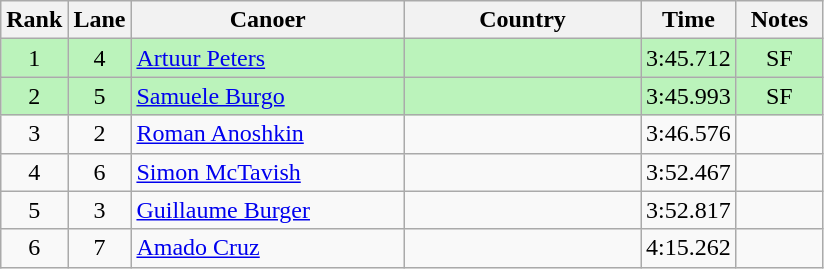<table class="wikitable" style="text-align:center;">
<tr>
<th width=30>Rank</th>
<th width=30>Lane</th>
<th width=175>Canoer</th>
<th width=150>Country</th>
<th width=30>Time</th>
<th width=50>Notes</th>
</tr>
<tr bgcolor=bbf3bb>
<td>1</td>
<td>4</td>
<td align=left><a href='#'>Artuur Peters</a></td>
<td align=left></td>
<td>3:45.712</td>
<td>SF</td>
</tr>
<tr bgcolor=bbf3bb>
<td>2</td>
<td>5</td>
<td align=left><a href='#'>Samuele Burgo</a></td>
<td align=left></td>
<td>3:45.993</td>
<td>SF</td>
</tr>
<tr>
<td>3</td>
<td>2</td>
<td align=left><a href='#'>Roman Anoshkin</a></td>
<td align=left></td>
<td>3:46.576</td>
<td></td>
</tr>
<tr>
<td>4</td>
<td>6</td>
<td align=left><a href='#'>Simon McTavish</a></td>
<td align=left></td>
<td>3:52.467</td>
<td></td>
</tr>
<tr>
<td>5</td>
<td>3</td>
<td align=left><a href='#'>Guillaume Burger</a></td>
<td align=left></td>
<td>3:52.817</td>
<td></td>
</tr>
<tr>
<td>6</td>
<td>7</td>
<td align=left><a href='#'>Amado Cruz</a></td>
<td align=left></td>
<td>4:15.262</td>
<td></td>
</tr>
</table>
